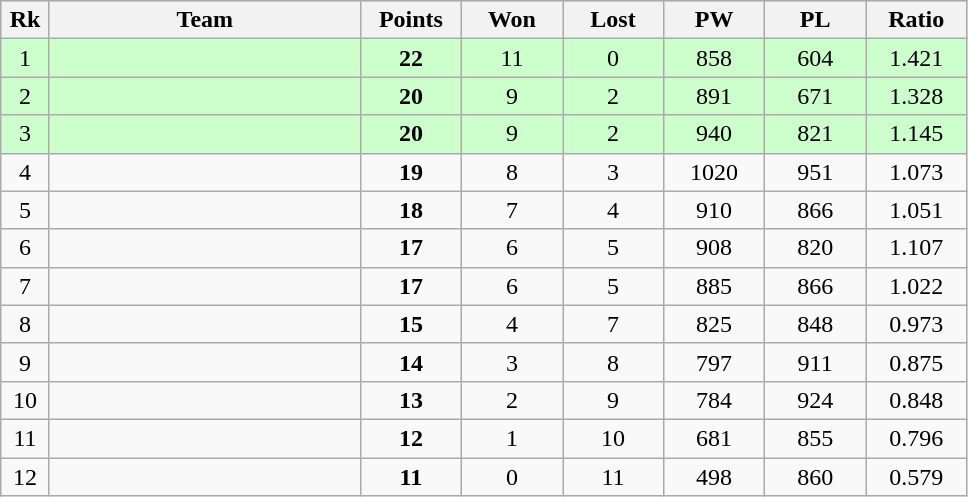<table class=wikitable style="text-align:center">
<tr bgcolor="#DCDCDC">
<th width="25">Rk</th>
<th width="200">Team</th>
<th width="60">Points</th>
<th width="60">Won</th>
<th width="60">Lost</th>
<th width="60">PW</th>
<th width="60">PL</th>
<th width="60">Ratio</th>
</tr>
<tr bgcolor=#CCFFCC>
<td>1</td>
<td align=left></td>
<td><strong>22</strong></td>
<td>11</td>
<td>0</td>
<td>858</td>
<td>604</td>
<td>1.421</td>
</tr>
<tr bgcolor=#CCFFCC>
<td>2</td>
<td align=left></td>
<td><strong>20</strong></td>
<td>9</td>
<td>2</td>
<td>891</td>
<td>671</td>
<td>1.328</td>
</tr>
<tr bgcolor=#CCFFCC>
<td>3</td>
<td align=left></td>
<td><strong>20</strong></td>
<td>9</td>
<td>2</td>
<td>940</td>
<td>821</td>
<td>1.145</td>
</tr>
<tr>
<td>4</td>
<td align=left></td>
<td><strong>19</strong></td>
<td>8</td>
<td>3</td>
<td>1020</td>
<td>951</td>
<td>1.073</td>
</tr>
<tr>
<td>5</td>
<td align=left></td>
<td><strong>18</strong></td>
<td>7</td>
<td>4</td>
<td>910</td>
<td>866</td>
<td>1.051</td>
</tr>
<tr>
<td>6</td>
<td align=left></td>
<td><strong>17</strong></td>
<td>6</td>
<td>5</td>
<td>908</td>
<td>820</td>
<td>1.107</td>
</tr>
<tr>
<td>7</td>
<td align=left></td>
<td><strong>17</strong></td>
<td>6</td>
<td>5</td>
<td>885</td>
<td>866</td>
<td>1.022</td>
</tr>
<tr>
<td>8</td>
<td align=left></td>
<td><strong>15</strong></td>
<td>4</td>
<td>7</td>
<td>825</td>
<td>848</td>
<td>0.973</td>
</tr>
<tr>
<td>9</td>
<td align=left></td>
<td><strong>14</strong></td>
<td>3</td>
<td>8</td>
<td>797</td>
<td>911</td>
<td>0.875</td>
</tr>
<tr>
<td>10</td>
<td align=left></td>
<td><strong>13</strong></td>
<td>2</td>
<td>9</td>
<td>784</td>
<td>924</td>
<td>0.848</td>
</tr>
<tr>
<td>11</td>
<td align=left></td>
<td><strong>12</strong></td>
<td>1</td>
<td>10</td>
<td>681</td>
<td>855</td>
<td>0.796</td>
</tr>
<tr>
<td>12</td>
<td align=left></td>
<td><strong>11</strong></td>
<td>0</td>
<td>11</td>
<td>498</td>
<td>860</td>
<td>0.579</td>
</tr>
</table>
